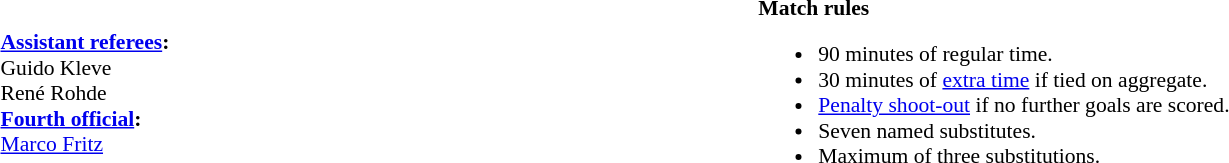<table style="width:100%; font-size:90%">
<tr>
<td><br><strong><a href='#'>Assistant referees</a>:</strong>
<br>Guido Kleve
<br>René Rohde
<br><strong><a href='#'>Fourth official</a>:</strong>
<br><a href='#'>Marco Fritz</a></td>
<td style="width:60%; vertical-align:top"><br><strong>Match rules</strong><ul><li>90 minutes of regular time.</li><li>30 minutes of <a href='#'>extra time</a> if tied on aggregate.</li><li><a href='#'>Penalty shoot-out</a> if no further goals are scored.</li><li>Seven named substitutes.</li><li>Maximum of three substitutions.</li></ul></td>
</tr>
</table>
